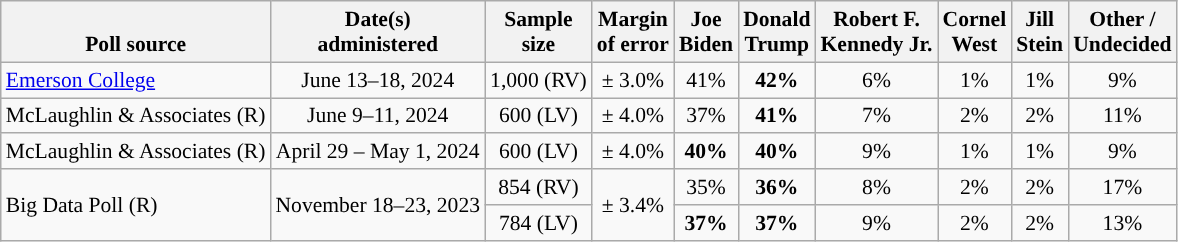<table class="wikitable sortable mw-datatable" style="font-size:90%;text-align:center;line-height:17px">
<tr valign=bottom>
<th>Poll source</th>
<th>Date(s)<br>administered</th>
<th>Sample<br>size</th>
<th>Margin<br>of error</th>
<th class="unsortable">Joe<br>Biden<br></th>
<th class="unsortable">Donald<br>Trump<br></th>
<th class="unsortable">Robert F.<br>Kennedy Jr.<br></th>
<th class="unsortable">Cornel<br>West<br></th>
<th class="unsortable">Jill<br>Stein<br></th>
<th class="unsortable">Other /<br>Undecided</th>
</tr>
<tr>
<td style="text-align:left;"><a href='#'>Emerson College</a></td>
<td data-sort-value="2024-06-20">June 13–18, 2024</td>
<td>1,000 (RV)</td>
<td>± 3.0%</td>
<td>41%</td>
<td style="background-color:"><strong>42%</strong></td>
<td>6%</td>
<td>1%</td>
<td>1%</td>
<td>9%</td>
</tr>
<tr>
<td style="text-align:left;">McLaughlin & Associates (R)</td>
<td data-sort-value="2024-06-13">June 9–11, 2024</td>
<td>600 (LV)</td>
<td>± 4.0%</td>
<td>37%</td>
<td style="background-color:"><strong>41%</strong></td>
<td>7%</td>
<td>2%</td>
<td>2%</td>
<td>11%</td>
</tr>
<tr>
<td style="text-align:left;">McLaughlin & Associates (R)</td>
<td data-sort-value="2024-05-07">April 29 – May 1, 2024</td>
<td>600 (LV)</td>
<td>± 4.0%</td>
<td><strong>40%</strong></td>
<td><strong>40%</strong></td>
<td>9%</td>
<td>1%</td>
<td>1%</td>
<td>9%</td>
</tr>
<tr>
<td style="text-align:left;" rowspan="2">Big Data Poll (R)</td>
<td rowspan="2">November 18–23, 2023</td>
<td>854 (RV)</td>
<td rowspan="2">± 3.4%</td>
<td>35%</td>
<td style="background-color:"><strong>36%</strong></td>
<td>8%</td>
<td>2%</td>
<td>2%</td>
<td>17%</td>
</tr>
<tr>
<td>784 (LV)</td>
<td><strong>37%</strong></td>
<td><strong>37%</strong></td>
<td>9%</td>
<td>2%</td>
<td>2%</td>
<td>13%</td>
</tr>
</table>
